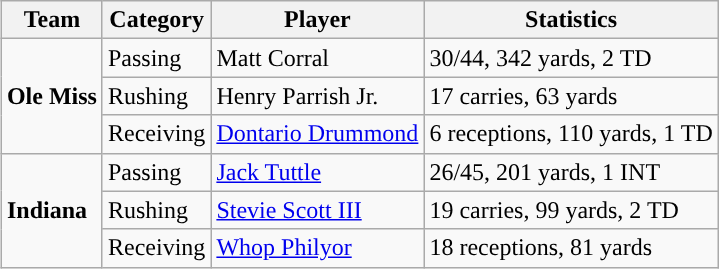<table class="wikitable" style="float: right;">
<tr>
<th>Team</th>
<th>Category</th>
<th>Player</th>
<th>Statistics</th>
</tr>
<tr>
<td rowspan=3><strong>Ole Miss</strong></td>
<td>Passing</td>
<td>Matt Corral</td>
<td>30/44, 342 yards, 2 TD</td>
</tr>
<tr>
<td>Rushing</td>
<td>Henry Parrish Jr.</td>
<td>17 carries, 63 yards</td>
</tr>
<tr>
<td>Receiving</td>
<td><a href='#'>Dontario Drummond</a></td>
<td>6 receptions, 110 yards, 1 TD</td>
</tr>
<tr>
<td rowspan=3><strong>Indiana</strong></td>
<td>Passing</td>
<td><a href='#'>Jack Tuttle</a></td>
<td>26/45, 201 yards, 1 INT</td>
</tr>
<tr>
<td>Rushing</td>
<td><a href='#'>Stevie Scott III</a></td>
<td>19 carries, 99 yards, 2 TD</td>
</tr>
<tr>
<td>Receiving</td>
<td><a href='#'>Whop Philyor</a></td>
<td>18 receptions, 81 yards</td>
</tr>
</table>
